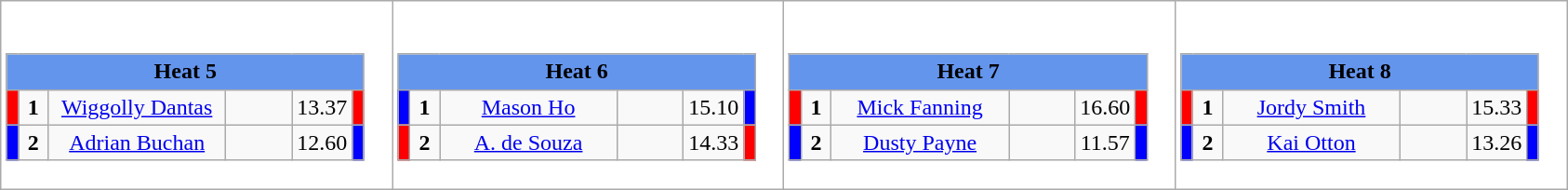<table class="wikitable" style="background:#fff;">
<tr>
<td><div><br><table class="wikitable">
<tr>
<td colspan="6"  style="text-align:center; background:#6495ed;"><strong>Heat 5</strong></td>
</tr>
<tr>
<td style="width:01px; background: #f00;"></td>
<td style="width:14px; text-align:center;"><strong>1</strong></td>
<td style="width:120px; text-align:center;"><a href='#'>Wiggolly Dantas</a></td>
<td style="width:40px; text-align:center;"></td>
<td style="width:20px; text-align:center;">13.37</td>
<td style="width:01px; background: #f00;"></td>
</tr>
<tr>
<td style="width:01px; background: #00f;"></td>
<td style="width:14px; text-align:center;"><strong>2</strong></td>
<td style="width:120px; text-align:center;"><a href='#'>Adrian Buchan</a></td>
<td style="width:40px; text-align:center;"></td>
<td style="width:20px; text-align:center;">12.60</td>
<td style="width:01px; background: #00f;"></td>
</tr>
</table>
</div></td>
<td><div><br><table class="wikitable">
<tr>
<td colspan="6"  style="text-align:center; background:#6495ed;"><strong>Heat 6</strong></td>
</tr>
<tr>
<td style="width:01px; background: #00f;"></td>
<td style="width:14px; text-align:center;"><strong>1</strong></td>
<td style="width:120px; text-align:center;"><a href='#'>Mason Ho</a></td>
<td style="width:40px; text-align:center;"></td>
<td style="width:20px; text-align:center;">15.10</td>
<td style="width:01px; background: #00f;"></td>
</tr>
<tr>
<td style="width:01px; background: #f00;"></td>
<td style="width:14px; text-align:center;"><strong>2</strong></td>
<td style="width:120px; text-align:center;"><a href='#'>A. de Souza</a></td>
<td style="width:40px; text-align:center;"></td>
<td style="width:20px; text-align:center;">14.33</td>
<td style="width:01px; background: #f00;"></td>
</tr>
</table>
</div></td>
<td><div><br><table class="wikitable">
<tr>
<td colspan="6"  style="text-align:center; background:#6495ed;"><strong>Heat 7</strong></td>
</tr>
<tr>
<td style="width:01px; background: #f00;"></td>
<td style="width:14px; text-align:center;"><strong>1</strong></td>
<td style="width:120px; text-align:center;"><a href='#'>Mick Fanning</a></td>
<td style="width:40px; text-align:center;"></td>
<td style="width:20px; text-align:center;">16.60</td>
<td style="width:01px; background: #f00;"></td>
</tr>
<tr>
<td style="width:01px; background: #00f;"></td>
<td style="width:14px; text-align:center;"><strong>2</strong></td>
<td style="width:120px; text-align:center;"><a href='#'>Dusty Payne</a></td>
<td style="width:40px; text-align:center;"></td>
<td style="width:20px; text-align:center;">11.57</td>
<td style="width:01px; background: #00f;"></td>
</tr>
</table>
</div></td>
<td><div><br><table class="wikitable">
<tr>
<td colspan="6"  style="text-align:center; background:#6495ed;"><strong>Heat 8</strong></td>
</tr>
<tr>
<td style="width:01px; background: #f00;"></td>
<td style="width:14px; text-align:center;"><strong>1</strong></td>
<td style="width:120px; text-align:center;"><a href='#'>Jordy Smith</a></td>
<td style="width:40px; text-align:center;"></td>
<td style="width:20px; text-align:center;">15.33</td>
<td style="width:01px; background: #f00;"></td>
</tr>
<tr>
<td style="width:01px; background: #00f;"></td>
<td style="width:14px; text-align:center;"><strong>2</strong></td>
<td style="width:120px; text-align:center;"><a href='#'>Kai Otton</a></td>
<td style="width:40px; text-align:center;"></td>
<td style="width:20px; text-align:center;">13.26</td>
<td style="width:01px; background: #00f;"></td>
</tr>
</table>
</div></td>
</tr>
</table>
